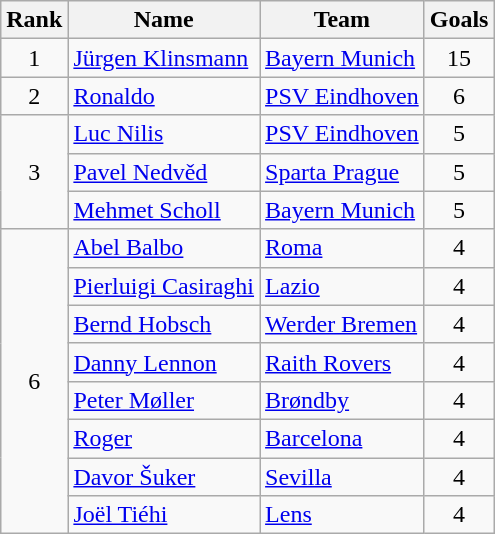<table class="wikitable" style="text-align:center">
<tr>
<th>Rank</th>
<th>Name</th>
<th>Team</th>
<th>Goals</th>
</tr>
<tr>
<td>1</td>
<td align="left"> <a href='#'>Jürgen Klinsmann</a></td>
<td align="left"> <a href='#'>Bayern Munich</a></td>
<td>15</td>
</tr>
<tr>
<td>2</td>
<td align="left"> <a href='#'>Ronaldo</a></td>
<td align="left"> <a href='#'>PSV Eindhoven</a></td>
<td>6</td>
</tr>
<tr>
<td rowspan="3">3</td>
<td align="left"> <a href='#'>Luc Nilis</a></td>
<td align="left"> <a href='#'>PSV Eindhoven</a></td>
<td>5</td>
</tr>
<tr>
<td align="left"> <a href='#'>Pavel Nedvěd</a></td>
<td align="left"> <a href='#'>Sparta Prague</a></td>
<td>5</td>
</tr>
<tr>
<td align="left"> <a href='#'>Mehmet Scholl</a></td>
<td align="left"> <a href='#'>Bayern Munich</a></td>
<td>5</td>
</tr>
<tr>
<td rowspan="8">6</td>
<td align="left"> <a href='#'>Abel Balbo</a></td>
<td align="left"> <a href='#'>Roma</a></td>
<td>4</td>
</tr>
<tr>
<td align="left"> <a href='#'>Pierluigi Casiraghi</a></td>
<td align="left"> <a href='#'>Lazio</a></td>
<td>4</td>
</tr>
<tr>
<td align="left"> <a href='#'>Bernd Hobsch</a></td>
<td align="left"> <a href='#'>Werder Bremen</a></td>
<td>4</td>
</tr>
<tr>
<td align="left"> <a href='#'>Danny Lennon</a></td>
<td align="left"> <a href='#'>Raith Rovers</a></td>
<td>4</td>
</tr>
<tr>
<td align="left"> <a href='#'>Peter Møller</a></td>
<td align="left"> <a href='#'>Brøndby</a></td>
<td>4</td>
</tr>
<tr>
<td align="left"> <a href='#'>Roger</a></td>
<td align="left"> <a href='#'>Barcelona</a></td>
<td>4</td>
</tr>
<tr>
<td align="left"> <a href='#'>Davor Šuker</a></td>
<td align="left"> <a href='#'>Sevilla</a></td>
<td>4</td>
</tr>
<tr>
<td align="left"> <a href='#'>Joël Tiéhi</a></td>
<td align="left"> <a href='#'>Lens</a></td>
<td>4</td>
</tr>
</table>
